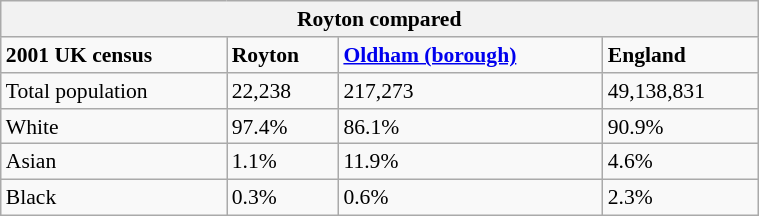<table class="wikitable" style="float: right; margin-left: 2em; width: 40%; font-size: 90%;" cellspacing="3">
<tr>
<th colspan="4"><strong>Royton compared</strong></th>
</tr>
<tr>
<td><strong>2001 UK census</strong></td>
<td><strong>Royton</strong></td>
<td><strong><a href='#'>Oldham (borough)</a></strong></td>
<td><strong>England</strong></td>
</tr>
<tr>
<td>Total population</td>
<td>22,238</td>
<td>217,273</td>
<td>49,138,831</td>
</tr>
<tr>
<td>White</td>
<td>97.4%</td>
<td>86.1%</td>
<td>90.9%</td>
</tr>
<tr>
<td>Asian</td>
<td>1.1%</td>
<td>11.9%</td>
<td>4.6%</td>
</tr>
<tr>
<td>Black</td>
<td>0.3%</td>
<td>0.6%</td>
<td>2.3%</td>
</tr>
</table>
